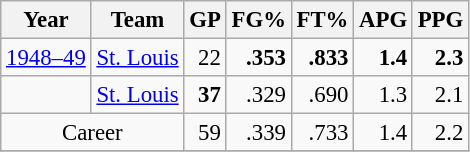<table class="wikitable sortable" style="font-size:95%; text-align:right;">
<tr>
<th>Year</th>
<th>Team</th>
<th>GP</th>
<th>FG%</th>
<th>FT%</th>
<th>APG</th>
<th>PPG</th>
</tr>
<tr>
<td style="text-align:left;"><a href='#'>1948–49</a></td>
<td style="text-align:left;"><a href='#'>St. Louis</a></td>
<td>22</td>
<td><strong>.353</strong></td>
<td><strong>.833</strong></td>
<td><strong>1.4</strong></td>
<td><strong>2.3</strong></td>
</tr>
<tr>
<td style="text-align:left;"></td>
<td style="text-align:left;"><a href='#'>St. Louis</a></td>
<td><strong>37</strong></td>
<td>.329</td>
<td>.690</td>
<td>1.3</td>
<td>2.1</td>
</tr>
<tr>
<td style="text-align:center;" colspan="2">Career</td>
<td>59</td>
<td>.339</td>
<td>.733</td>
<td>1.4</td>
<td>2.2</td>
</tr>
<tr>
</tr>
</table>
